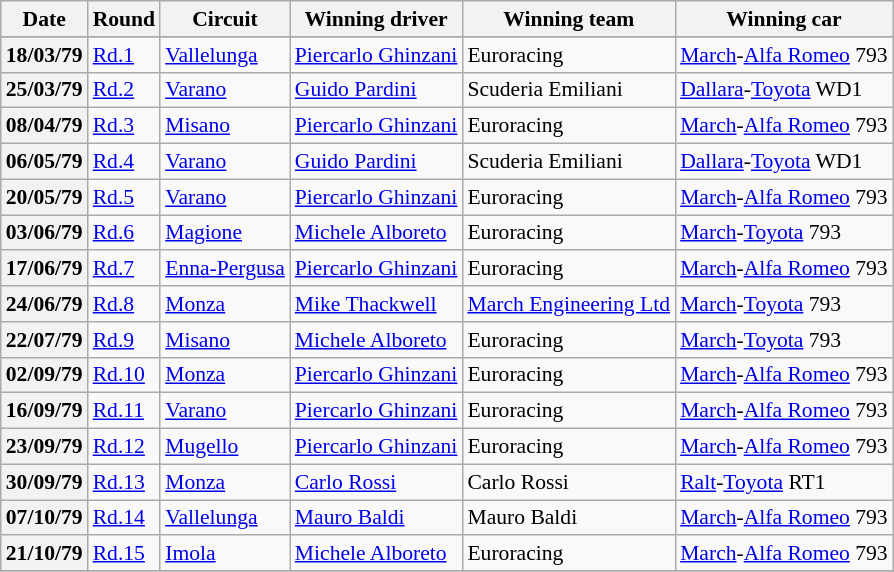<table class="wikitable" style="font-size: 90%;">
<tr>
<th>Date</th>
<th>Round</th>
<th>Circuit</th>
<th>Winning driver</th>
<th>Winning team</th>
<th>Winning car</th>
</tr>
<tr>
</tr>
<tr>
<th>18/03/79</th>
<td><a href='#'>Rd.1</a></td>
<td> <a href='#'>Vallelunga</a></td>
<td> <a href='#'>Piercarlo Ghinzani</a></td>
<td>Euroracing</td>
<td><a href='#'>March</a>-<a href='#'>Alfa Romeo</a> 793</td>
</tr>
<tr>
<th>25/03/79</th>
<td><a href='#'>Rd.2</a></td>
<td> <a href='#'>Varano</a></td>
<td> <a href='#'>Guido Pardini</a></td>
<td>Scuderia Emiliani</td>
<td><a href='#'>Dallara</a>-<a href='#'>Toyota</a> WD1</td>
</tr>
<tr>
<th>08/04/79</th>
<td><a href='#'>Rd.3</a></td>
<td> <a href='#'>Misano</a></td>
<td> <a href='#'>Piercarlo Ghinzani</a></td>
<td>Euroracing</td>
<td><a href='#'>March</a>-<a href='#'>Alfa Romeo</a> 793</td>
</tr>
<tr>
<th>06/05/79</th>
<td><a href='#'>Rd.4</a></td>
<td> <a href='#'>Varano</a></td>
<td> <a href='#'>Guido Pardini</a></td>
<td>Scuderia Emiliani</td>
<td><a href='#'>Dallara</a>-<a href='#'>Toyota</a> WD1</td>
</tr>
<tr>
<th>20/05/79</th>
<td><a href='#'>Rd.5</a></td>
<td> <a href='#'>Varano</a></td>
<td> <a href='#'>Piercarlo Ghinzani</a></td>
<td>Euroracing</td>
<td><a href='#'>March</a>-<a href='#'>Alfa Romeo</a> 793</td>
</tr>
<tr>
<th>03/06/79</th>
<td><a href='#'>Rd.6</a></td>
<td> <a href='#'>Magione</a></td>
<td> <a href='#'>Michele Alboreto</a></td>
<td>Euroracing</td>
<td><a href='#'>March</a>-<a href='#'>Toyota</a> 793</td>
</tr>
<tr>
<th>17/06/79</th>
<td><a href='#'>Rd.7</a></td>
<td> <a href='#'>Enna-Pergusa</a></td>
<td> <a href='#'>Piercarlo Ghinzani</a></td>
<td>Euroracing</td>
<td><a href='#'>March</a>-<a href='#'>Alfa Romeo</a> 793</td>
</tr>
<tr>
<th>24/06/79</th>
<td><a href='#'>Rd.8</a></td>
<td> <a href='#'>Monza</a></td>
<td> <a href='#'>Mike Thackwell</a></td>
<td><a href='#'>March Engineering Ltd</a></td>
<td><a href='#'>March</a>-<a href='#'>Toyota</a> 793</td>
</tr>
<tr>
<th>22/07/79</th>
<td><a href='#'>Rd.9</a></td>
<td> <a href='#'>Misano</a></td>
<td> <a href='#'>Michele Alboreto</a></td>
<td>Euroracing</td>
<td><a href='#'>March</a>-<a href='#'>Toyota</a> 793</td>
</tr>
<tr>
<th>02/09/79</th>
<td><a href='#'>Rd.10</a></td>
<td> <a href='#'>Monza</a></td>
<td> <a href='#'>Piercarlo Ghinzani</a></td>
<td>Euroracing</td>
<td><a href='#'>March</a>-<a href='#'>Alfa Romeo</a> 793</td>
</tr>
<tr>
<th>16/09/79</th>
<td><a href='#'>Rd.11</a></td>
<td> <a href='#'>Varano</a></td>
<td> <a href='#'>Piercarlo Ghinzani</a></td>
<td>Euroracing</td>
<td><a href='#'>March</a>-<a href='#'>Alfa Romeo</a> 793</td>
</tr>
<tr>
<th>23/09/79</th>
<td><a href='#'>Rd.12</a></td>
<td> <a href='#'>Mugello</a></td>
<td> <a href='#'>Piercarlo Ghinzani</a></td>
<td>Euroracing</td>
<td><a href='#'>March</a>-<a href='#'>Alfa Romeo</a> 793</td>
</tr>
<tr>
<th>30/09/79</th>
<td><a href='#'>Rd.13</a></td>
<td> <a href='#'>Monza</a></td>
<td> <a href='#'>Carlo Rossi</a></td>
<td>Carlo Rossi</td>
<td><a href='#'>Ralt</a>-<a href='#'>Toyota</a> RT1</td>
</tr>
<tr>
<th>07/10/79</th>
<td><a href='#'>Rd.14</a></td>
<td> <a href='#'>Vallelunga</a></td>
<td> <a href='#'>Mauro Baldi</a></td>
<td>Mauro Baldi</td>
<td><a href='#'>March</a>-<a href='#'>Alfa Romeo</a> 793</td>
</tr>
<tr>
<th>21/10/79</th>
<td><a href='#'>Rd.15</a></td>
<td> <a href='#'>Imola</a></td>
<td> <a href='#'>Michele Alboreto</a></td>
<td>Euroracing</td>
<td><a href='#'>March</a>-<a href='#'>Alfa Romeo</a> 793</td>
</tr>
<tr>
</tr>
</table>
